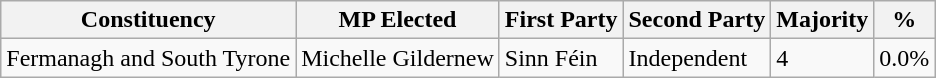<table class="wikitable sortable">
<tr>
<th>Constituency</th>
<th>MP Elected</th>
<th>First Party</th>
<th>Second Party</th>
<th>Majority</th>
<th>%</th>
</tr>
<tr>
<td>Fermanagh and South Tyrone</td>
<td>Michelle Gildernew</td>
<td>Sinn Féin</td>
<td>Independent</td>
<td>4</td>
<td>0.0%</td>
</tr>
</table>
